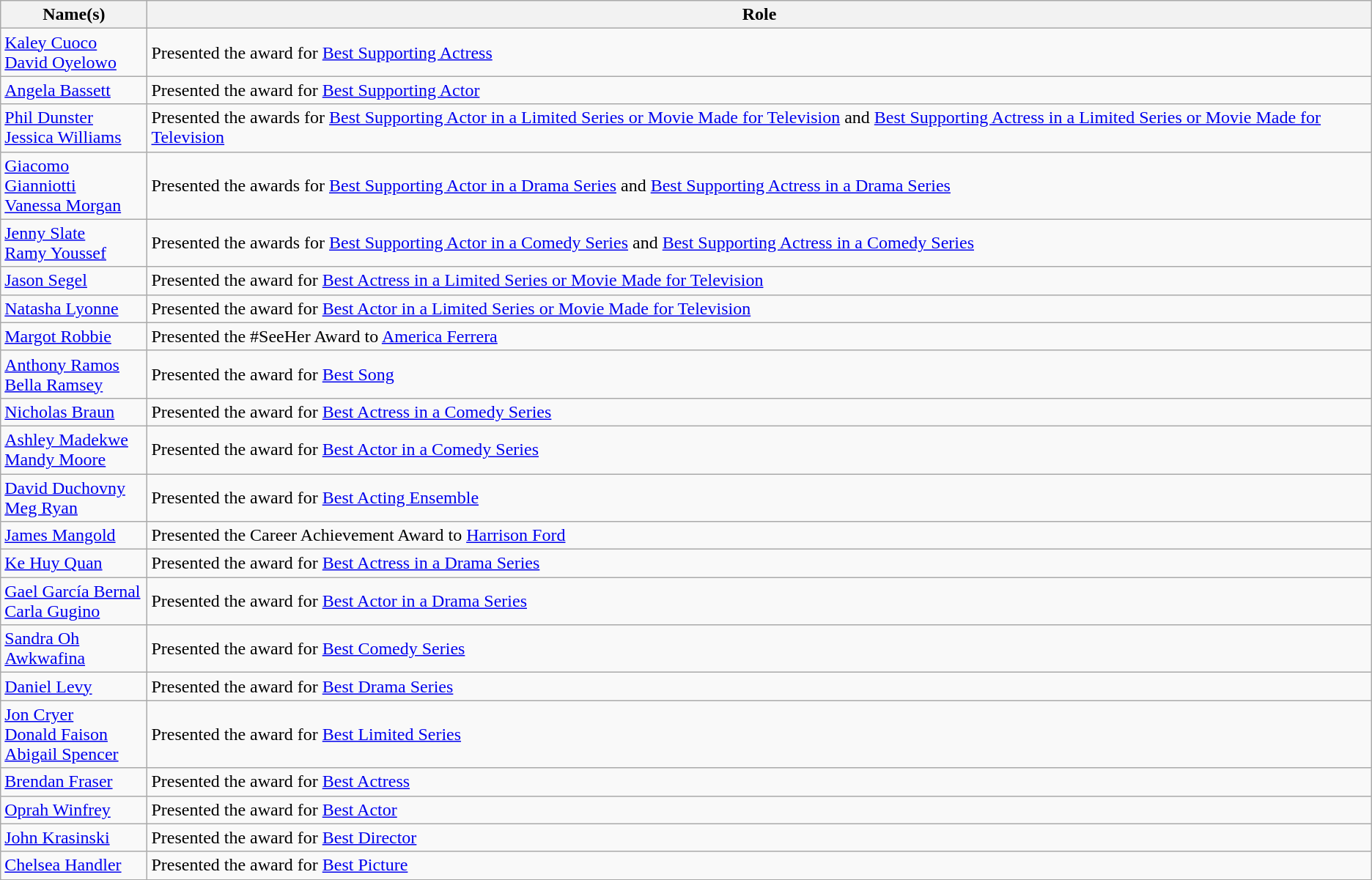<table class="wikitable">
<tr>
<th>Name(s)</th>
<th>Role</th>
</tr>
<tr>
<td><a href='#'>Kaley Cuoco</a><br><a href='#'>David Oyelowo</a></td>
<td>Presented the award for <a href='#'>Best Supporting Actress</a></td>
</tr>
<tr>
<td><a href='#'>Angela Bassett</a></td>
<td>Presented the award for <a href='#'>Best Supporting Actor</a></td>
</tr>
<tr>
<td><a href='#'>Phil Dunster</a><br><a href='#'>Jessica Williams</a></td>
<td>Presented the awards for <a href='#'>Best Supporting Actor in a Limited Series or Movie Made for Television</a> and <a href='#'>Best Supporting Actress in a Limited Series or Movie Made for Television</a></td>
</tr>
<tr>
<td><a href='#'>Giacomo Gianniotti</a><br><a href='#'>Vanessa Morgan</a></td>
<td>Presented the awards for <a href='#'>Best Supporting Actor in a Drama Series</a> and <a href='#'>Best Supporting Actress in a Drama Series</a></td>
</tr>
<tr>
<td><a href='#'>Jenny Slate</a><br><a href='#'>Ramy Youssef</a></td>
<td>Presented the awards for <a href='#'>Best Supporting Actor in a Comedy Series</a> and <a href='#'>Best Supporting Actress in a Comedy Series</a></td>
</tr>
<tr>
<td><a href='#'>Jason Segel</a></td>
<td>Presented the award for <a href='#'>Best Actress in a Limited Series or Movie Made for Television</a></td>
</tr>
<tr>
<td><a href='#'>Natasha Lyonne</a></td>
<td>Presented the award for <a href='#'>Best Actor in a Limited Series or Movie Made for Television</a></td>
</tr>
<tr>
<td><a href='#'>Margot Robbie</a></td>
<td>Presented the #SeeHer Award to <a href='#'>America Ferrera</a></td>
</tr>
<tr>
<td><a href='#'>Anthony Ramos</a><br><a href='#'>Bella Ramsey</a></td>
<td>Presented the award for <a href='#'>Best Song</a></td>
</tr>
<tr>
<td><a href='#'>Nicholas Braun</a></td>
<td>Presented the award for <a href='#'>Best Actress in a Comedy Series</a></td>
</tr>
<tr>
<td><a href='#'>Ashley Madekwe</a><br><a href='#'>Mandy Moore</a></td>
<td>Presented the award for <a href='#'>Best Actor in a Comedy Series</a></td>
</tr>
<tr>
<td><a href='#'>David Duchovny</a><br><a href='#'>Meg Ryan</a></td>
<td>Presented the award for <a href='#'>Best Acting Ensemble</a></td>
</tr>
<tr>
<td><a href='#'>James Mangold</a></td>
<td>Presented the Career Achievement Award to <a href='#'>Harrison Ford</a></td>
</tr>
<tr>
<td><a href='#'>Ke Huy Quan</a></td>
<td>Presented the award for <a href='#'>Best Actress in a Drama Series</a></td>
</tr>
<tr>
<td><a href='#'>Gael García Bernal</a><br><a href='#'>Carla Gugino</a></td>
<td>Presented the award for <a href='#'>Best Actor in a Drama Series</a></td>
</tr>
<tr>
<td><a href='#'>Sandra Oh</a><br><a href='#'>Awkwafina</a></td>
<td>Presented the award for <a href='#'>Best Comedy Series</a></td>
</tr>
<tr>
<td><a href='#'>Daniel Levy</a></td>
<td>Presented the award for <a href='#'>Best Drama Series</a></td>
</tr>
<tr>
<td><a href='#'>Jon Cryer</a><br><a href='#'>Donald Faison</a><br><a href='#'>Abigail Spencer</a></td>
<td>Presented the award for <a href='#'>Best Limited Series</a></td>
</tr>
<tr>
<td><a href='#'>Brendan Fraser</a></td>
<td>Presented the award for <a href='#'>Best Actress</a></td>
</tr>
<tr>
<td><a href='#'>Oprah Winfrey</a></td>
<td>Presented the award for <a href='#'>Best Actor</a></td>
</tr>
<tr>
<td><a href='#'>John Krasinski</a></td>
<td>Presented the award for <a href='#'>Best Director</a></td>
</tr>
<tr>
<td><a href='#'>Chelsea Handler</a></td>
<td>Presented the award for <a href='#'>Best Picture</a></td>
</tr>
</table>
